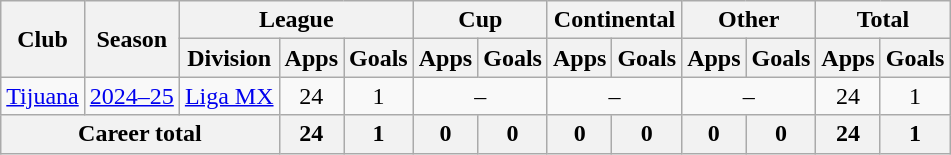<table class="wikitable" style="text-align: center">
<tr>
<th rowspan="2">Club</th>
<th rowspan="2">Season</th>
<th colspan="3">League</th>
<th colspan="2">Cup</th>
<th colspan="2">Continental</th>
<th colspan="2">Other</th>
<th colspan="2">Total</th>
</tr>
<tr>
<th>Division</th>
<th>Apps</th>
<th>Goals</th>
<th>Apps</th>
<th>Goals</th>
<th>Apps</th>
<th>Goals</th>
<th>Apps</th>
<th>Goals</th>
<th>Apps</th>
<th>Goals</th>
</tr>
<tr>
<td rowspan="1"><a href='#'>Tijuana</a></td>
<td><a href='#'>2024–25</a></td>
<td rowspan="1"><a href='#'>Liga MX</a></td>
<td>24</td>
<td>1</td>
<td colspan="2">–</td>
<td colspan="2">–</td>
<td colspan="2">–</td>
<td>24</td>
<td>1</td>
</tr>
<tr>
<th colspan=3>Career total</th>
<th>24</th>
<th>1</th>
<th>0</th>
<th>0</th>
<th>0</th>
<th>0</th>
<th>0</th>
<th>0</th>
<th>24</th>
<th>1</th>
</tr>
</table>
